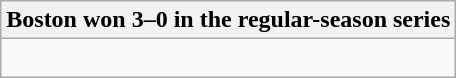<table class="wikitable collapsible collapsed">
<tr>
<th>Boston won 3–0 in the regular-season series</th>
</tr>
<tr>
<td><br>

</td>
</tr>
</table>
